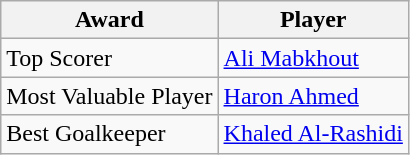<table class="wikitable">
<tr>
<th>Award</th>
<th>Player</th>
</tr>
<tr>
<td>Top Scorer</td>
<td> <a href='#'>Ali Mabkhout</a></td>
</tr>
<tr>
<td>Most Valuable Player</td>
<td> <a href='#'>Haron Ahmed</a></td>
</tr>
<tr>
<td>Best Goalkeeper</td>
<td> <a href='#'>Khaled Al-Rashidi</a></td>
</tr>
</table>
